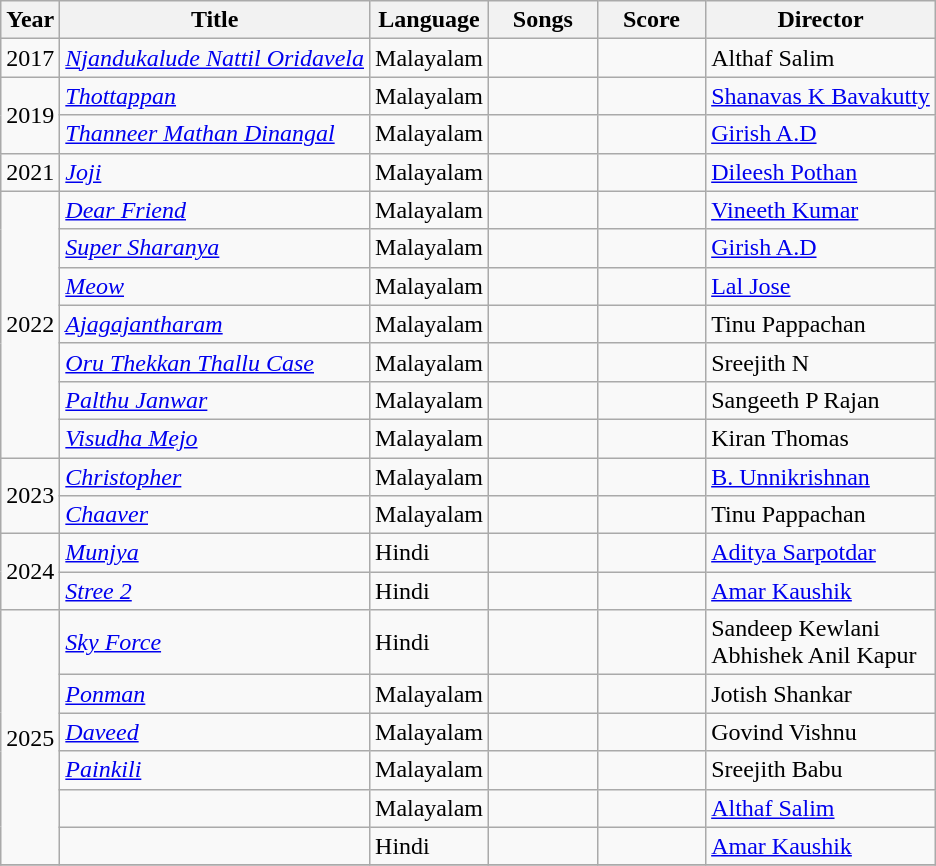<table class="wikitable sortable">
<tr ">
<th>Year</th>
<th>Title</th>
<th>Language</th>
<th width="65">Songs</th>
<th width="65">Score</th>
<th>Director</th>
</tr>
<tr>
<td>2017</td>
<td><em><a href='#'>Njandukalude Nattil Oridavela</a> </em></td>
<td>Malayalam</td>
<td></td>
<td></td>
<td>Althaf Salim</td>
</tr>
<tr>
<td rowspan=2>2019</td>
<td><em><a href='#'>Thottappan</a> </em></td>
<td>Malayalam</td>
<td></td>
<td></td>
<td><a href='#'>Shanavas K Bavakutty</a></td>
</tr>
<tr>
<td><em><a href='#'>Thanneer Mathan Dinangal</a> </em></td>
<td>Malayalam</td>
<td></td>
<td></td>
<td><a href='#'>Girish A.D</a></td>
</tr>
<tr>
<td>2021</td>
<td><em><a href='#'>Joji</a> </em></td>
<td>Malayalam</td>
<td></td>
<td></td>
<td><a href='#'>Dileesh Pothan</a></td>
</tr>
<tr>
<td rowspan=7>2022</td>
<td><em><a href='#'>Dear Friend</a> </em></td>
<td>Malayalam</td>
<td></td>
<td></td>
<td><a href='#'>Vineeth Kumar</a></td>
</tr>
<tr>
<td><em><a href='#'>Super Sharanya</a> </em></td>
<td>Malayalam</td>
<td></td>
<td></td>
<td><a href='#'>Girish A.D</a></td>
</tr>
<tr>
<td><em><a href='#'>Meow</a> </em></td>
<td>Malayalam</td>
<td></td>
<td></td>
<td><a href='#'>Lal Jose</a></td>
</tr>
<tr>
<td><em><a href='#'>Ajagajantharam</a> </em></td>
<td>Malayalam</td>
<td></td>
<td></td>
<td>Tinu Pappachan</td>
</tr>
<tr>
<td><em><a href='#'>Oru Thekkan Thallu Case</a> </em></td>
<td>Malayalam</td>
<td></td>
<td></td>
<td>Sreejith N </td>
</tr>
<tr>
<td><em><a href='#'>Palthu Janwar</a></em> </td>
<td>Malayalam</td>
<td></td>
<td></td>
<td>Sangeeth P Rajan</td>
</tr>
<tr>
<td><em><a href='#'>Visudha Mejo</a></em></td>
<td>Malayalam</td>
<td></td>
<td></td>
<td>Kiran Thomas</td>
</tr>
<tr>
<td rowspan=2>2023</td>
<td><em><a href='#'>Christopher</a></em></td>
<td>Malayalam</td>
<td></td>
<td></td>
<td><a href='#'>B. Unnikrishnan</a></td>
</tr>
<tr>
<td><em><a href='#'>Chaaver</a></em></td>
<td>Malayalam</td>
<td></td>
<td></td>
<td>Tinu Pappachan</td>
</tr>
<tr>
<td rowspan=2>2024</td>
<td><em><a href='#'>Munjya</a></em></td>
<td>Hindi</td>
<td></td>
<td></td>
<td><a href='#'>Aditya Sarpotdar</a></td>
</tr>
<tr>
<td><em><a href='#'>Stree 2</a></em></td>
<td>Hindi</td>
<td></td>
<td></td>
<td><a href='#'>Amar Kaushik</a></td>
</tr>
<tr>
<td rowspan=6>2025</td>
<td><em><a href='#'>Sky Force</a></em></td>
<td>Hindi</td>
<td></td>
<td></td>
<td>Sandeep Kewlani<br>Abhishek Anil Kapur</td>
</tr>
<tr>
<td><em><a href='#'>Ponman</a></em></td>
<td>Malayalam</td>
<td></td>
<td></td>
<td>Jotish Shankar</td>
</tr>
<tr>
<td><em><a href='#'>Daveed</a></em></td>
<td>Malayalam</td>
<td></td>
<td></td>
<td>Govind Vishnu</td>
</tr>
<tr>
<td><em><a href='#'>Painkili</a></em></td>
<td>Malayalam</td>
<td></td>
<td></td>
<td>Sreejith Babu</td>
</tr>
<tr>
<td></td>
<td>Malayalam</td>
<td></td>
<td></td>
<td><a href='#'>Althaf Salim</a></td>
</tr>
<tr>
<td></td>
<td>Hindi</td>
<td></td>
<td></td>
<td><a href='#'>Amar Kaushik</a></td>
</tr>
<tr>
</tr>
</table>
